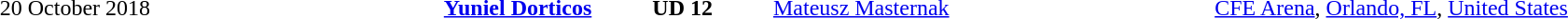<table cellspacing="1" style="width:100%;">
<tr>
<th width="15%"></th>
<th width="25%"></th>
<th width="10%"></th>
<th width="25%"></th>
</tr>
<tr style="font-size:100%">
<td align="right">20 October 2018</td>
<td align="right"><strong><a href='#'>Yuniel Dorticos</a></strong> </td>
<td align="center"><strong>UD 12</strong></td>
<td> <a href='#'>Mateusz Masternak</a></td>
<td><a href='#'>CFE Arena</a>, <a href='#'>Orlando, FL</a>, <a href='#'>United States</a></td>
</tr>
</table>
